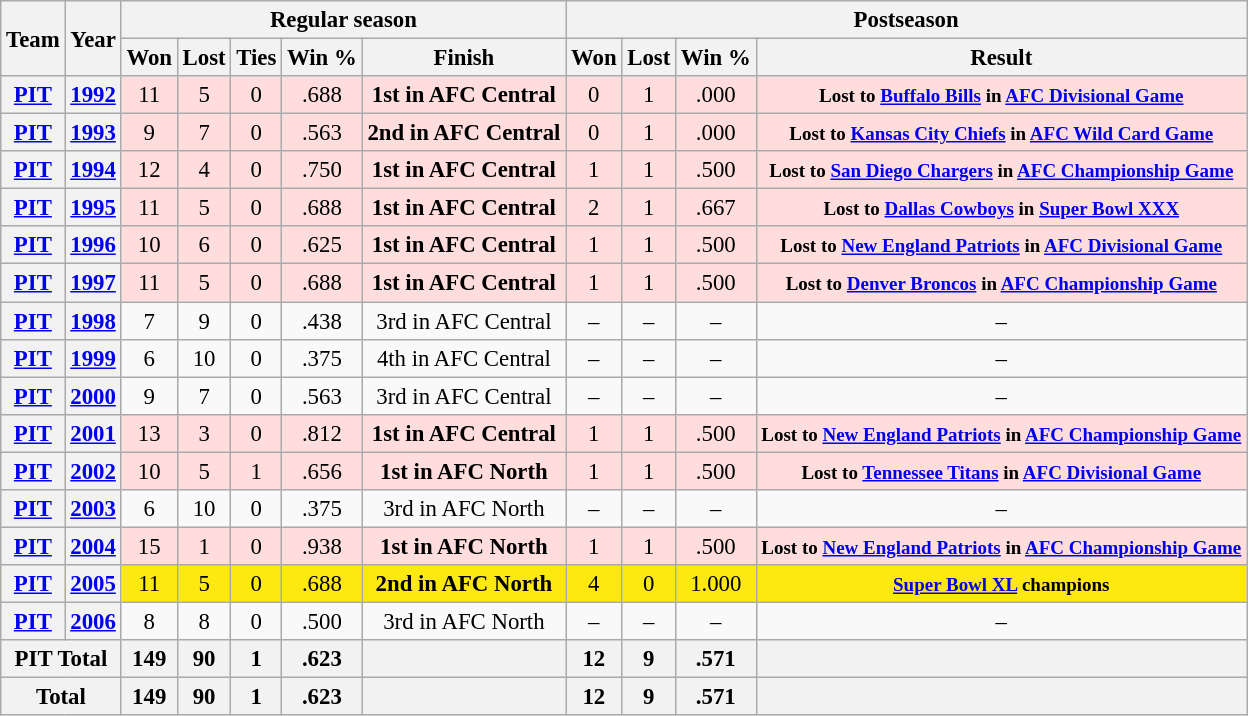<table class="wikitable" style="font-size: 95%; text-align:center;">
<tr>
<th rowspan="2">Team</th>
<th rowspan="2">Year</th>
<th colspan="5">Regular season</th>
<th colspan="4">Postseason</th>
</tr>
<tr>
<th>Won</th>
<th>Lost</th>
<th>Ties</th>
<th>Win %</th>
<th>Finish</th>
<th>Won</th>
<th>Lost</th>
<th>Win %</th>
<th>Result</th>
</tr>
<tr ! style="background:#fdd;">
<th><a href='#'>PIT</a></th>
<th><a href='#'>1992</a></th>
<td>11</td>
<td>5</td>
<td>0</td>
<td>.688</td>
<td><strong>1st in AFC Central</strong></td>
<td>0</td>
<td>1</td>
<td>.000</td>
<td><small><strong>Lost to <a href='#'>Buffalo Bills</a> in <a href='#'>AFC Divisional Game</a></strong></small></td>
</tr>
<tr ! style="background:#fdd;">
<th><a href='#'>PIT</a></th>
<th><a href='#'>1993</a></th>
<td>9</td>
<td>7</td>
<td>0</td>
<td>.563</td>
<td><strong>2nd in AFC Central</strong></td>
<td>0</td>
<td>1</td>
<td>.000</td>
<td><small><strong>Lost to <a href='#'>Kansas City Chiefs</a> in <a href='#'>AFC Wild Card Game</a></strong></small></td>
</tr>
<tr ! style="background:#fdd;">
<th><a href='#'>PIT</a></th>
<th><a href='#'>1994</a></th>
<td>12</td>
<td>4</td>
<td>0</td>
<td>.750</td>
<td><strong>1st in AFC Central</strong></td>
<td>1</td>
<td>1</td>
<td>.500</td>
<td><small><strong>Lost to <a href='#'>San Diego Chargers</a> in <a href='#'>AFC Championship Game</a></strong></small></td>
</tr>
<tr ! style="background:#fdd;">
<th><a href='#'>PIT</a></th>
<th><a href='#'>1995</a></th>
<td>11</td>
<td>5</td>
<td>0</td>
<td>.688</td>
<td><strong>1st in AFC Central</strong></td>
<td>2</td>
<td>1</td>
<td>.667</td>
<td><small><strong>Lost to <a href='#'>Dallas Cowboys</a> in <a href='#'>Super Bowl XXX</a></strong></small></td>
</tr>
<tr ! style="background:#fdd;">
<th><a href='#'>PIT</a></th>
<th><a href='#'>1996</a></th>
<td>10</td>
<td>6</td>
<td>0</td>
<td>.625</td>
<td><strong>1st in AFC Central</strong></td>
<td>1</td>
<td>1</td>
<td>.500</td>
<td><small><strong>Lost to <a href='#'>New England Patriots</a> in <a href='#'>AFC Divisional Game</a></strong></small></td>
</tr>
<tr ! style="background:#fdd;">
<th><a href='#'>PIT</a></th>
<th><a href='#'>1997</a></th>
<td>11</td>
<td>5</td>
<td>0</td>
<td>.688</td>
<td><strong>1st in AFC Central</strong></td>
<td>1</td>
<td>1</td>
<td>.500</td>
<td><small><strong>Lost to <a href='#'>Denver Broncos</a> in <a href='#'>AFC Championship Game</a></strong></small></td>
</tr>
<tr>
<th><a href='#'>PIT</a></th>
<th><a href='#'>1998</a></th>
<td>7</td>
<td>9</td>
<td>0</td>
<td>.438</td>
<td>3rd in AFC Central</td>
<td>–</td>
<td>–</td>
<td>–</td>
<td>–</td>
</tr>
<tr>
<th><a href='#'>PIT</a></th>
<th><a href='#'>1999</a></th>
<td>6</td>
<td>10</td>
<td>0</td>
<td>.375</td>
<td>4th in AFC Central</td>
<td>–</td>
<td>–</td>
<td>–</td>
<td>–</td>
</tr>
<tr>
<th><a href='#'>PIT</a></th>
<th><a href='#'>2000</a></th>
<td>9</td>
<td>7</td>
<td>0</td>
<td>.563</td>
<td>3rd in AFC Central</td>
<td>–</td>
<td>–</td>
<td>–</td>
<td>–</td>
</tr>
<tr ! style="background:#fdd;">
<th><a href='#'>PIT</a></th>
<th><a href='#'>2001</a></th>
<td>13</td>
<td>3</td>
<td>0</td>
<td>.812</td>
<td><strong>1st in AFC Central</strong></td>
<td>1</td>
<td>1</td>
<td>.500</td>
<td><small><strong>Lost to <a href='#'>New England Patriots</a> in <a href='#'>AFC Championship Game</a></strong></small></td>
</tr>
<tr ! style="background:#fdd;">
<th><a href='#'>PIT</a></th>
<th><a href='#'>2002</a></th>
<td>10</td>
<td>5</td>
<td>1</td>
<td>.656</td>
<td><strong>1st in AFC North</strong></td>
<td>1</td>
<td>1</td>
<td>.500</td>
<td><small><strong>Lost to <a href='#'>Tennessee Titans</a> in <a href='#'>AFC Divisional Game</a></strong></small></td>
</tr>
<tr>
<th><a href='#'>PIT</a></th>
<th><a href='#'>2003</a></th>
<td>6</td>
<td>10</td>
<td>0</td>
<td>.375</td>
<td>3rd in AFC North</td>
<td>–</td>
<td>–</td>
<td>–</td>
<td>–</td>
</tr>
<tr ! style="background:#fdd;">
<th><a href='#'>PIT</a></th>
<th><a href='#'>2004</a></th>
<td>15</td>
<td>1</td>
<td>0</td>
<td>.938</td>
<td><strong>1st in AFC North</strong></td>
<td>1</td>
<td>1</td>
<td>.500</td>
<td><small><strong>Lost to <a href='#'>New England Patriots</a> in <a href='#'>AFC Championship Game</a></strong></small></td>
</tr>
<tr ! style="background:#FDE910;">
<th><a href='#'>PIT</a></th>
<th><a href='#'>2005</a></th>
<td>11</td>
<td>5</td>
<td>0</td>
<td>.688</td>
<td><strong>2nd in AFC North</strong></td>
<td>4</td>
<td>0</td>
<td>1.000</td>
<td><small><strong><a href='#'>Super Bowl XL</a> champions</strong></small></td>
</tr>
<tr>
<th><a href='#'>PIT</a></th>
<th><a href='#'>2006</a></th>
<td>8</td>
<td>8</td>
<td>0</td>
<td>.500</td>
<td>3rd in AFC North</td>
<td>–</td>
<td>–</td>
<td>–</td>
<td>–</td>
</tr>
<tr>
<th colspan="2">PIT Total</th>
<th>149</th>
<th>90</th>
<th>1</th>
<th>.623</th>
<th></th>
<th>12</th>
<th>9</th>
<th>.571</th>
<th></th>
</tr>
<tr>
<th colspan="2">Total</th>
<th>149</th>
<th>90</th>
<th>1</th>
<th>.623</th>
<th></th>
<th>12</th>
<th>9</th>
<th>.571</th>
<th></th>
</tr>
</table>
